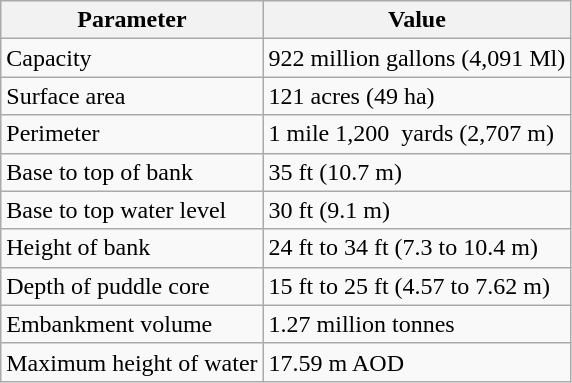<table class="wikitable">
<tr>
<th>Parameter</th>
<th>Value</th>
</tr>
<tr>
<td>Capacity</td>
<td>922 million gallons (4,091 Ml)</td>
</tr>
<tr>
<td>Surface area</td>
<td>121 acres (49 ha)</td>
</tr>
<tr>
<td>Perimeter</td>
<td>1 mile 1,200  yards (2,707 m)</td>
</tr>
<tr>
<td>Base to top of bank</td>
<td>35 ft (10.7 m)</td>
</tr>
<tr>
<td>Base to top water level</td>
<td>30 ft (9.1 m)</td>
</tr>
<tr>
<td>Height of bank</td>
<td>24 ft to 34 ft (7.3 to 10.4 m)</td>
</tr>
<tr>
<td>Depth of puddle core</td>
<td>15 ft to 25 ft (4.57 to 7.62 m)</td>
</tr>
<tr>
<td>Embankment volume</td>
<td>1.27 million tonnes</td>
</tr>
<tr>
<td>Maximum height of water</td>
<td>17.59 m AOD</td>
</tr>
</table>
